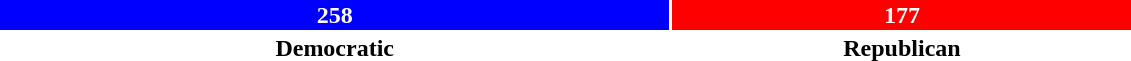<table style="width:60%; text-align:center;">
<tr style="color:white;">
<td style="background:blue; width:59.31;"><strong>258</strong></td>
<td style="background:red; width:40.69%;"><strong>177</strong></td>
</tr>
<tr>
<td><span><strong>Democratic</strong></span></td>
<td><span><strong>Republican</strong></span></td>
</tr>
</table>
